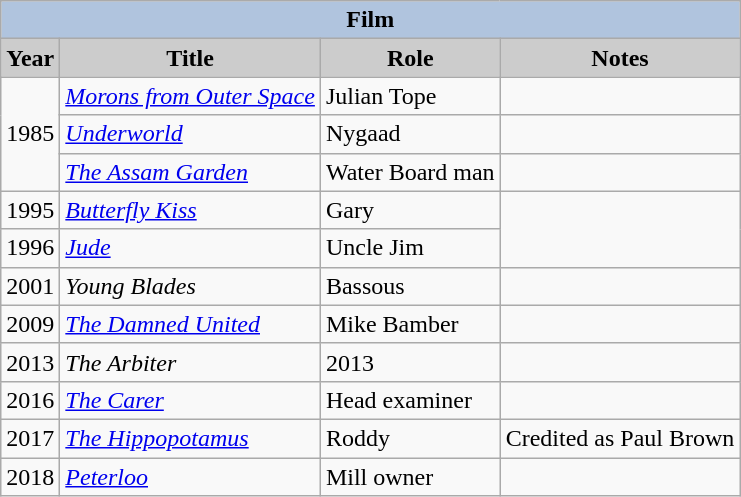<table class="wikitable">
<tr>
<th colspan=4 style="background:#B0C4DE;">Film</th>
</tr>
<tr>
<th style="background: #CCCCCC;">Year</th>
<th style="background: #CCCCCC;">Title</th>
<th style="background: #CCCCCC;">Role</th>
<th style="background: #CCCCCC;">Notes</th>
</tr>
<tr>
<td rowspan=3>1985</td>
<td><em><a href='#'>Morons from Outer Space</a></em></td>
<td>Julian Tope</td>
<td></td>
</tr>
<tr>
<td><em><a href='#'>Underworld</a></em></td>
<td>Nygaad</td>
<td></td>
</tr>
<tr>
<td><em><a href='#'>The Assam Garden</a></em></td>
<td>Water Board man</td>
<td></td>
</tr>
<tr>
<td>1995</td>
<td><em><a href='#'>Butterfly Kiss</a></em></td>
<td>Gary</td>
</tr>
<tr>
<td>1996</td>
<td><em><a href='#'>Jude</a></em></td>
<td>Uncle Jim</td>
</tr>
<tr>
<td>2001</td>
<td><em>Young Blades</em></td>
<td>Bassous</td>
<td></td>
</tr>
<tr>
<td>2009</td>
<td><em><a href='#'>The Damned United</a></em></td>
<td>Mike Bamber</td>
<td></td>
</tr>
<tr>
<td>2013</td>
<td><em>The Arbiter</em></td>
<td>2013</td>
<td></td>
</tr>
<tr>
<td>2016</td>
<td><em><a href='#'>The Carer</a></em></td>
<td>Head examiner</td>
<td></td>
</tr>
<tr>
<td>2017</td>
<td><em><a href='#'>The Hippopotamus</a></em></td>
<td>Roddy</td>
<td>Credited as Paul Brown</td>
</tr>
<tr>
<td>2018</td>
<td><em><a href='#'>Peterloo</a></em></td>
<td>Mill owner</td>
<td></td>
</tr>
</table>
